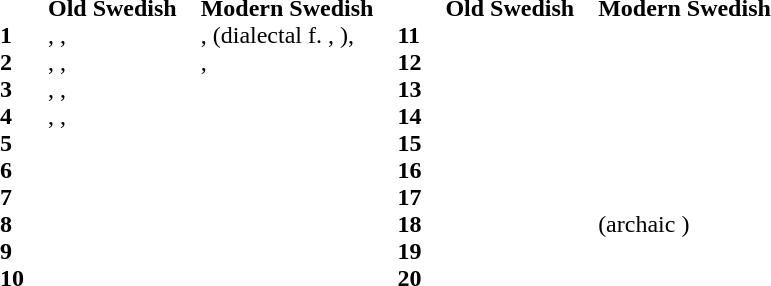<table cellspacing="0" cellpadding="0">
<tr>
<td><strong></strong></td>
<td>    <strong>Old Swedish</strong></td>
<td>      <strong>Modern Swedish</strong></td>
<td>    <strong></strong></td>
<td>      <strong>Old Swedish</strong></td>
<td>      <strong>Modern Swedish</strong></td>
</tr>
<tr ---->
<td>    <strong>1</strong></td>
<td>    , , </td>
<td>    , (dialectal f. , ), </td>
<td>    <strong>11</strong></td>
<td>    </td>
<td>    </td>
</tr>
<tr ---->
<td>    <strong>2</strong></td>
<td>    , , </td>
<td>    , </td>
<td>    <strong>12</strong></td>
<td>    </td>
<td>    </td>
</tr>
<tr ---->
<td>    <strong>3</strong></td>
<td>    , , </td>
<td>      </td>
<td>    <strong>13</strong></td>
<td>    </td>
<td>    </td>
</tr>
<tr ---->
<td>    <strong>4</strong></td>
<td>    , , </td>
<td>      </td>
<td>    <strong>14</strong></td>
<td>    </td>
<td>    </td>
</tr>
<tr ---->
<td>    <strong>5</strong></td>
<td>    </td>
<td>      </td>
<td>    <strong>15</strong></td>
<td>    </td>
<td>    </td>
</tr>
<tr ---->
<td>    <strong>6</strong></td>
<td>    </td>
<td>      </td>
<td>    <strong>16</strong></td>
<td>    </td>
<td>    </td>
</tr>
<tr ---->
<td>    <strong>7</strong></td>
<td>    </td>
<td>      </td>
<td>    <strong>17</strong></td>
<td>    </td>
<td>    </td>
</tr>
<tr ---->
<td>    <strong>8</strong></td>
<td>    </td>
<td>      </td>
<td>    <strong>18</strong></td>
<td>    </td>
<td>     (archaic )</td>
</tr>
<tr ---->
<td>    <strong>9</strong></td>
<td>    </td>
<td>      </td>
<td>    <strong>19</strong></td>
<td>    </td>
<td>    </td>
</tr>
<tr ---->
<td>    <strong>10</strong></td>
<td>    </td>
<td>      </td>
<td>    <strong>20</strong></td>
<td>    </td>
<td>    </td>
</tr>
</table>
